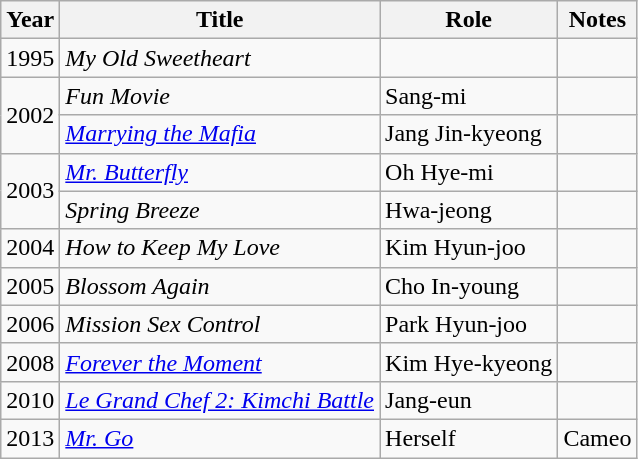<table class="wikitable sortable">
<tr>
<th>Year</th>
<th>Title</th>
<th>Role</th>
<th class="unsortable">Notes</th>
</tr>
<tr>
<td>1995</td>
<td><em>My Old Sweetheart</em></td>
<td></td>
<td></td>
</tr>
<tr>
<td rowspan=2>2002</td>
<td><em>Fun Movie</em></td>
<td>Sang-mi</td>
<td></td>
</tr>
<tr>
<td><em><a href='#'>Marrying the Mafia</a></em></td>
<td>Jang Jin-kyeong</td>
<td></td>
</tr>
<tr>
<td rowspan=2>2003</td>
<td><em><a href='#'>Mr. Butterfly</a></em></td>
<td>Oh Hye-mi</td>
<td></td>
</tr>
<tr>
<td><em>Spring Breeze</em></td>
<td>Hwa-jeong</td>
<td></td>
</tr>
<tr>
<td>2004</td>
<td><em>How to Keep My Love</em></td>
<td>Kim Hyun-joo</td>
<td></td>
</tr>
<tr>
<td>2005</td>
<td><em>Blossom Again</em></td>
<td>Cho In-young</td>
<td></td>
</tr>
<tr>
<td>2006</td>
<td><em>Mission Sex Control</em></td>
<td>Park Hyun-joo</td>
<td></td>
</tr>
<tr>
<td>2008</td>
<td><em><a href='#'>Forever the Moment</a></em></td>
<td>Kim Hye-kyeong</td>
<td></td>
</tr>
<tr>
<td>2010</td>
<td><em><a href='#'>Le Grand Chef 2: Kimchi Battle</a></em></td>
<td>Jang-eun</td>
<td></td>
</tr>
<tr>
<td>2013</td>
<td><em><a href='#'>Mr. Go</a></em></td>
<td>Herself</td>
<td>Cameo</td>
</tr>
</table>
